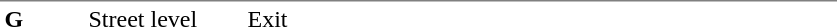<table table border=0 cellspacing=0 cellpadding=3>
<tr>
<td style="border-top:solid 1px gray;" width=50 valign=top><strong>G</strong></td>
<td style="border-top:solid 1px gray;" width=100 valign=top>Street level</td>
<td style="border-top:solid 1px gray;" width=390 valign=top>Exit</td>
</tr>
</table>
